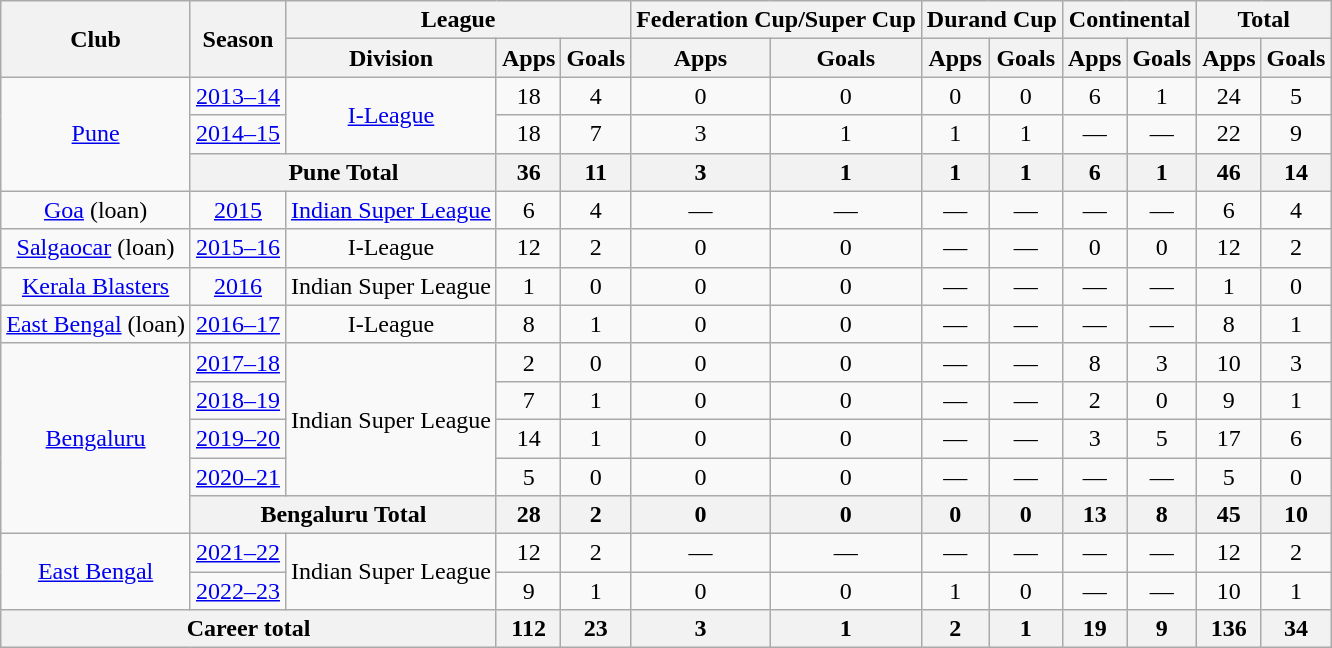<table class="wikitable" style="text-align: center;">
<tr>
<th rowspan="2">Club</th>
<th rowspan="2">Season</th>
<th colspan="3">League</th>
<th colspan="2">Federation Cup/Super Cup</th>
<th colspan="2">Durand Cup</th>
<th colspan="2">Continental</th>
<th colspan="2">Total</th>
</tr>
<tr>
<th>Division</th>
<th>Apps</th>
<th>Goals</th>
<th>Apps</th>
<th>Goals</th>
<th>Apps</th>
<th>Goals</th>
<th>Apps</th>
<th>Goals</th>
<th>Apps</th>
<th>Goals</th>
</tr>
<tr>
<td rowspan="3"><a href='#'>Pune</a></td>
<td><a href='#'>2013–14</a></td>
<td rowspan="2"><a href='#'>I-League</a></td>
<td>18</td>
<td>4</td>
<td>0</td>
<td>0</td>
<td>0</td>
<td>0</td>
<td>6</td>
<td>1</td>
<td>24</td>
<td>5</td>
</tr>
<tr>
<td><a href='#'>2014–15</a></td>
<td>18</td>
<td>7</td>
<td>3</td>
<td>1</td>
<td>1</td>
<td>1</td>
<td>—</td>
<td>—</td>
<td>22</td>
<td>9</td>
</tr>
<tr>
<th colspan="2">Pune Total</th>
<th>36</th>
<th>11</th>
<th>3</th>
<th>1</th>
<th>1</th>
<th>1</th>
<th>6</th>
<th>1</th>
<th>46</th>
<th>14</th>
</tr>
<tr>
<td rowspan="1"><a href='#'>Goa</a> (loan)</td>
<td><a href='#'>2015</a></td>
<td><a href='#'>Indian Super League</a></td>
<td>6</td>
<td>4</td>
<td>—</td>
<td>—</td>
<td>—</td>
<td>—</td>
<td>—</td>
<td>—</td>
<td>6</td>
<td>4</td>
</tr>
<tr>
<td rowspan="1"><a href='#'>Salgaocar</a> (loan)</td>
<td><a href='#'>2015–16</a></td>
<td>I-League</td>
<td>12</td>
<td>2</td>
<td>0</td>
<td>0</td>
<td>—</td>
<td>—</td>
<td>0</td>
<td>0</td>
<td>12</td>
<td>2</td>
</tr>
<tr>
<td rowspan="1"><a href='#'>Kerala Blasters</a></td>
<td><a href='#'>2016</a></td>
<td>Indian Super League</td>
<td>1</td>
<td>0</td>
<td>0</td>
<td>0</td>
<td>—</td>
<td>—</td>
<td>—</td>
<td>—</td>
<td>1</td>
<td>0</td>
</tr>
<tr>
<td rowspan="1"><a href='#'>East Bengal</a> (loan)</td>
<td><a href='#'>2016–17</a></td>
<td>I-League</td>
<td>8</td>
<td>1</td>
<td>0</td>
<td>0</td>
<td>—</td>
<td>—</td>
<td>—</td>
<td>—</td>
<td>8</td>
<td>1</td>
</tr>
<tr>
<td rowspan="5"><a href='#'>Bengaluru</a></td>
<td><a href='#'>2017–18</a></td>
<td rowspan="4">Indian Super League</td>
<td>2</td>
<td>0</td>
<td>0</td>
<td>0</td>
<td>—</td>
<td>—</td>
<td>8</td>
<td>3</td>
<td>10</td>
<td>3</td>
</tr>
<tr>
<td><a href='#'>2018–19</a></td>
<td>7</td>
<td>1</td>
<td>0</td>
<td>0</td>
<td>—</td>
<td>—</td>
<td>2</td>
<td>0</td>
<td>9</td>
<td>1</td>
</tr>
<tr>
<td><a href='#'>2019–20</a></td>
<td>14</td>
<td>1</td>
<td>0</td>
<td>0</td>
<td>—</td>
<td>—</td>
<td>3</td>
<td>5</td>
<td>17</td>
<td>6</td>
</tr>
<tr>
<td><a href='#'>2020–21</a></td>
<td>5</td>
<td>0</td>
<td>0</td>
<td>0</td>
<td>—</td>
<td>—</td>
<td>—</td>
<td>—</td>
<td>5</td>
<td>0</td>
</tr>
<tr>
<th colspan="2">Bengaluru Total</th>
<th>28</th>
<th>2</th>
<th>0</th>
<th>0</th>
<th>0</th>
<th>0</th>
<th>13</th>
<th>8</th>
<th>45</th>
<th>10</th>
</tr>
<tr>
<td rowspan="2"><a href='#'>East Bengal</a></td>
<td><a href='#'>2021–22</a></td>
<td rowspan="2">Indian Super League</td>
<td>12</td>
<td>2</td>
<td>—</td>
<td>—</td>
<td>—</td>
<td>—</td>
<td>—</td>
<td>—</td>
<td>12</td>
<td>2</td>
</tr>
<tr>
<td><a href='#'>2022–23</a></td>
<td>9</td>
<td>1</td>
<td>0</td>
<td>0</td>
<td>1</td>
<td>0</td>
<td>—</td>
<td>—</td>
<td>10</td>
<td>1</td>
</tr>
<tr>
<th colspan="3">Career total</th>
<th>112</th>
<th>23</th>
<th>3</th>
<th>1</th>
<th>2</th>
<th>1</th>
<th>19</th>
<th>9</th>
<th>136</th>
<th>34</th>
</tr>
</table>
